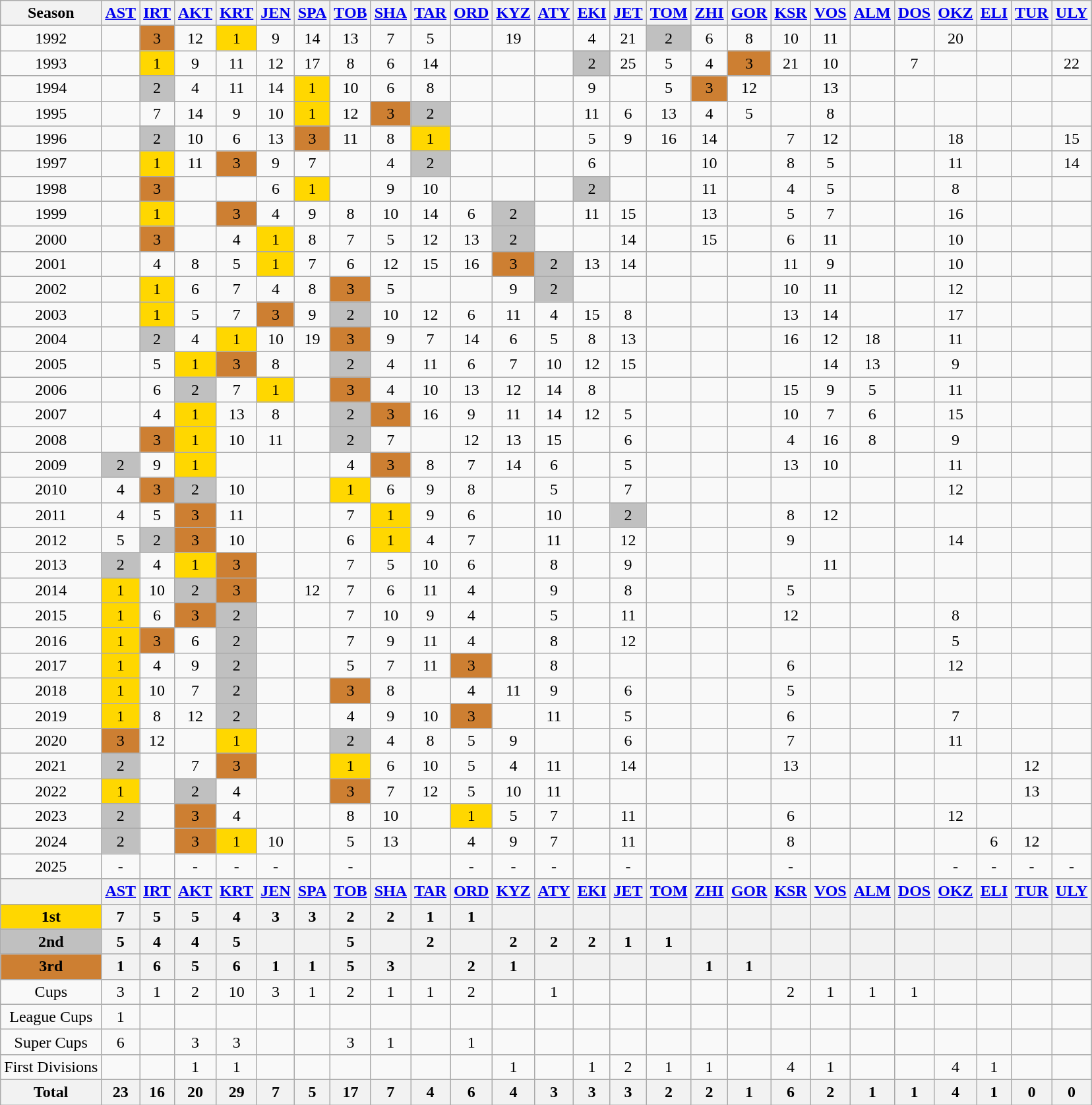<table class="wikitable" style="text-align:center">
<tr>
<th>Season</th>
<th><a href='#'>AST</a></th>
<th><a href='#'>IRT</a></th>
<th><a href='#'>AKT</a></th>
<th><a href='#'>KRT</a></th>
<th><a href='#'>JEN</a></th>
<th><a href='#'>SPA</a></th>
<th><a href='#'>TOB</a></th>
<th><a href='#'>SHA</a></th>
<th><a href='#'>TAR</a></th>
<th><a href='#'>ORD</a></th>
<th><a href='#'>KYZ</a></th>
<th><a href='#'>ATY</a></th>
<th><a href='#'>EKI</a></th>
<th><a href='#'>JET</a></th>
<th><a href='#'>TOM</a></th>
<th><a href='#'>ZHI</a></th>
<th><a href='#'>GOR</a></th>
<th><a href='#'>KSR</a></th>
<th><a href='#'>VOS</a></th>
<th><a href='#'>ALM</a></th>
<th><a href='#'>DOS</a></th>
<th><a href='#'>OKZ</a></th>
<th><a href='#'>ELI</a></th>
<th><a href='#'>TUR</a></th>
<th><a href='#'>ULY</a></th>
</tr>
<tr>
<td>1992</td>
<td></td>
<td style="background:#cd7f32;">3</td>
<td>12</td>
<td style="background:gold;">1</td>
<td>9</td>
<td>14</td>
<td>13</td>
<td>7</td>
<td>5</td>
<td></td>
<td>19</td>
<td></td>
<td>4</td>
<td>21</td>
<td style="background:silver;">2</td>
<td>6</td>
<td>8</td>
<td>10</td>
<td>11</td>
<td></td>
<td></td>
<td>20</td>
<td></td>
<td></td>
<td></td>
</tr>
<tr>
<td>1993</td>
<td></td>
<td style="background:gold;">1</td>
<td>9</td>
<td>11</td>
<td>12</td>
<td>17</td>
<td>8</td>
<td>6</td>
<td>14</td>
<td></td>
<td></td>
<td></td>
<td style="background:silver;">2</td>
<td>25</td>
<td>5</td>
<td>4</td>
<td style="background:#cd7f32;">3</td>
<td>21</td>
<td>10</td>
<td></td>
<td>7</td>
<td></td>
<td></td>
<td></td>
<td>22</td>
</tr>
<tr>
<td>1994</td>
<td></td>
<td style="background:silver;">2</td>
<td>4</td>
<td>11</td>
<td>14</td>
<td style="background:gold;">1</td>
<td>10</td>
<td>6</td>
<td>8</td>
<td></td>
<td></td>
<td></td>
<td>9</td>
<td></td>
<td>5</td>
<td style="background:#cd7f32;">3</td>
<td>12</td>
<td></td>
<td>13</td>
<td></td>
<td></td>
<td></td>
<td></td>
<td></td>
<td></td>
</tr>
<tr>
<td>1995</td>
<td></td>
<td>7</td>
<td>14</td>
<td>9</td>
<td>10</td>
<td style="background:gold;">1</td>
<td>12</td>
<td style="background:#cd7f32;">3</td>
<td style="background:silver;">2</td>
<td></td>
<td></td>
<td></td>
<td>11</td>
<td>6</td>
<td>13</td>
<td>4</td>
<td>5</td>
<td></td>
<td>8</td>
<td></td>
<td></td>
<td></td>
<td></td>
<td></td>
<td></td>
</tr>
<tr>
<td>1996</td>
<td></td>
<td style="background:silver;">2</td>
<td>10</td>
<td>6</td>
<td>13</td>
<td style="background:#cd7f32;">3</td>
<td>11</td>
<td>8</td>
<td style="background:gold;">1</td>
<td></td>
<td></td>
<td></td>
<td>5</td>
<td>9</td>
<td>16</td>
<td>14</td>
<td></td>
<td>7</td>
<td>12</td>
<td></td>
<td></td>
<td>18</td>
<td></td>
<td></td>
<td>15</td>
</tr>
<tr>
<td>1997</td>
<td></td>
<td style="background:gold;">1</td>
<td>11</td>
<td style="background:#cd7f32;">3</td>
<td>9</td>
<td>7</td>
<td></td>
<td>4</td>
<td style="background:silver;">2</td>
<td></td>
<td></td>
<td></td>
<td>6</td>
<td></td>
<td></td>
<td>10</td>
<td></td>
<td>8</td>
<td>5</td>
<td></td>
<td></td>
<td>11</td>
<td></td>
<td></td>
<td>14</td>
</tr>
<tr>
<td>1998</td>
<td></td>
<td style="background:#cd7f32;">3</td>
<td></td>
<td></td>
<td>6</td>
<td style="background:gold;">1</td>
<td></td>
<td>9</td>
<td>10</td>
<td></td>
<td></td>
<td></td>
<td style="background:silver;">2</td>
<td></td>
<td></td>
<td>11</td>
<td></td>
<td>4</td>
<td>5</td>
<td></td>
<td></td>
<td>8</td>
<td></td>
<td></td>
<td></td>
</tr>
<tr>
<td>1999</td>
<td></td>
<td style="background:gold;">1</td>
<td></td>
<td style="background:#cd7f32;">3</td>
<td>4</td>
<td>9</td>
<td>8</td>
<td>10</td>
<td>14</td>
<td>6</td>
<td style="background:silver;">2</td>
<td></td>
<td>11</td>
<td>15</td>
<td></td>
<td>13</td>
<td></td>
<td>5</td>
<td>7</td>
<td></td>
<td></td>
<td>16</td>
<td></td>
<td></td>
<td></td>
</tr>
<tr>
<td>2000</td>
<td></td>
<td style="background:#cd7f32;">3</td>
<td></td>
<td>4</td>
<td style="background:gold;">1</td>
<td>8</td>
<td>7</td>
<td>5</td>
<td>12</td>
<td>13</td>
<td style="background:silver;">2</td>
<td></td>
<td></td>
<td>14</td>
<td></td>
<td>15</td>
<td></td>
<td>6</td>
<td>11</td>
<td></td>
<td></td>
<td>10</td>
<td></td>
<td></td>
<td></td>
</tr>
<tr>
<td>2001</td>
<td></td>
<td>4</td>
<td>8</td>
<td>5</td>
<td style="background:gold;">1</td>
<td>7</td>
<td>6</td>
<td>12</td>
<td>15</td>
<td>16</td>
<td style="background:#cd7f32;">3</td>
<td style="background:silver;">2</td>
<td>13</td>
<td>14</td>
<td></td>
<td></td>
<td></td>
<td>11</td>
<td>9</td>
<td></td>
<td></td>
<td>10</td>
<td></td>
<td></td>
<td></td>
</tr>
<tr>
<td>2002</td>
<td></td>
<td style="background:gold;">1</td>
<td>6</td>
<td>7</td>
<td>4</td>
<td>8</td>
<td style="background:#cd7f32;">3</td>
<td>5</td>
<td></td>
<td></td>
<td>9</td>
<td style="background:silver;">2</td>
<td></td>
<td></td>
<td></td>
<td></td>
<td></td>
<td>10</td>
<td>11</td>
<td></td>
<td></td>
<td>12</td>
<td></td>
<td></td>
<td></td>
</tr>
<tr>
<td>2003</td>
<td></td>
<td style="background:gold;">1</td>
<td>5</td>
<td>7</td>
<td style="background:#cd7f32;">3</td>
<td>9</td>
<td style="background:silver;">2</td>
<td>10</td>
<td>12</td>
<td>6</td>
<td>11</td>
<td>4</td>
<td>15</td>
<td>8</td>
<td></td>
<td></td>
<td></td>
<td>13</td>
<td>14</td>
<td></td>
<td></td>
<td>17</td>
<td></td>
<td></td>
<td></td>
</tr>
<tr>
<td>2004</td>
<td></td>
<td style="background:silver;">2</td>
<td>4</td>
<td style="background:gold;">1</td>
<td>10</td>
<td>19</td>
<td style="background:#cd7f32;">3</td>
<td>9</td>
<td>7</td>
<td>14</td>
<td>6</td>
<td>5</td>
<td>8</td>
<td>13</td>
<td></td>
<td></td>
<td></td>
<td>16</td>
<td>12</td>
<td>18</td>
<td></td>
<td>11</td>
<td></td>
<td></td>
<td></td>
</tr>
<tr>
<td>2005</td>
<td></td>
<td>5</td>
<td style="background:gold;">1</td>
<td style="background:#cd7f32;">3</td>
<td>8</td>
<td></td>
<td style="background:silver;">2</td>
<td>4</td>
<td>11</td>
<td>6</td>
<td>7</td>
<td>10</td>
<td>12</td>
<td>15</td>
<td></td>
<td></td>
<td></td>
<td></td>
<td>14</td>
<td>13</td>
<td></td>
<td>9</td>
<td></td>
<td></td>
<td></td>
</tr>
<tr>
<td>2006</td>
<td></td>
<td>6</td>
<td style="background:silver;">2</td>
<td>7</td>
<td style="background:gold;">1</td>
<td></td>
<td style="background:#cd7f32;">3</td>
<td>4</td>
<td>10</td>
<td>13</td>
<td>12</td>
<td>14</td>
<td>8</td>
<td></td>
<td></td>
<td></td>
<td></td>
<td>15</td>
<td>9</td>
<td>5</td>
<td></td>
<td>11</td>
<td></td>
<td></td>
<td></td>
</tr>
<tr>
<td>2007</td>
<td></td>
<td>4</td>
<td style="background:gold;">1</td>
<td>13</td>
<td>8</td>
<td></td>
<td style="background:silver;">2</td>
<td style="background:#cd7f32;">3</td>
<td>16</td>
<td>9</td>
<td>11</td>
<td>14</td>
<td>12</td>
<td>5</td>
<td></td>
<td></td>
<td></td>
<td>10</td>
<td>7</td>
<td>6</td>
<td></td>
<td>15</td>
<td></td>
<td></td>
<td></td>
</tr>
<tr>
<td>2008</td>
<td></td>
<td style="background:#cd7f32;">3</td>
<td style="background:gold;">1</td>
<td>10</td>
<td>11</td>
<td></td>
<td style="background:silver;">2</td>
<td>7</td>
<td></td>
<td>12</td>
<td>13</td>
<td>15</td>
<td></td>
<td>6</td>
<td></td>
<td></td>
<td></td>
<td>4</td>
<td>16</td>
<td>8</td>
<td></td>
<td>9</td>
<td></td>
<td></td>
<td></td>
</tr>
<tr>
<td>2009</td>
<td style="background:silver;">2</td>
<td>9</td>
<td style="background:gold;">1</td>
<td></td>
<td></td>
<td></td>
<td>4</td>
<td style="background:#cd7f32;">3</td>
<td>8</td>
<td>7</td>
<td>14</td>
<td>6</td>
<td></td>
<td>5</td>
<td></td>
<td></td>
<td></td>
<td>13</td>
<td>10</td>
<td></td>
<td></td>
<td>11</td>
<td></td>
<td></td>
<td></td>
</tr>
<tr>
<td>2010</td>
<td>4</td>
<td style="background:#cd7f32;">3</td>
<td style="background:silver;">2</td>
<td>10</td>
<td></td>
<td></td>
<td style="background:gold;">1</td>
<td>6</td>
<td>9</td>
<td>8</td>
<td></td>
<td>5</td>
<td></td>
<td>7</td>
<td></td>
<td></td>
<td></td>
<td></td>
<td></td>
<td></td>
<td></td>
<td>12</td>
<td></td>
<td></td>
<td></td>
</tr>
<tr>
<td>2011</td>
<td>4</td>
<td>5</td>
<td style="background:#cd7f32;">3</td>
<td>11</td>
<td></td>
<td></td>
<td>7</td>
<td style="background:gold;">1</td>
<td>9</td>
<td>6</td>
<td></td>
<td>10</td>
<td></td>
<td style="background:silver;">2</td>
<td></td>
<td></td>
<td></td>
<td>8</td>
<td>12</td>
<td></td>
<td></td>
<td></td>
<td></td>
<td></td>
<td></td>
</tr>
<tr>
<td>2012</td>
<td>5</td>
<td style="background:silver;">2</td>
<td style="background:#cd7f32;">3</td>
<td>10</td>
<td></td>
<td></td>
<td>6</td>
<td style="background:gold;">1</td>
<td>4</td>
<td>7</td>
<td></td>
<td>11</td>
<td></td>
<td>12</td>
<td></td>
<td></td>
<td></td>
<td>9</td>
<td></td>
<td></td>
<td></td>
<td>14</td>
<td></td>
<td></td>
<td></td>
</tr>
<tr>
<td>2013</td>
<td style="background:silver;">2</td>
<td>4</td>
<td style="background:gold;">1</td>
<td style="background:#cd7f32;">3</td>
<td></td>
<td></td>
<td>7</td>
<td>5</td>
<td>10</td>
<td>6</td>
<td></td>
<td>8</td>
<td></td>
<td>9</td>
<td></td>
<td></td>
<td></td>
<td></td>
<td>11</td>
<td></td>
<td></td>
<td></td>
<td></td>
<td></td>
<td></td>
</tr>
<tr>
<td>2014</td>
<td style="background:gold;">1</td>
<td>10</td>
<td style="background:silver;">2</td>
<td style="background:#cd7f32;">3</td>
<td></td>
<td>12</td>
<td>7</td>
<td>6</td>
<td>11</td>
<td>4</td>
<td></td>
<td>9</td>
<td></td>
<td>8</td>
<td></td>
<td></td>
<td></td>
<td>5</td>
<td></td>
<td></td>
<td></td>
<td></td>
<td></td>
<td></td>
<td></td>
</tr>
<tr>
<td>2015</td>
<td style="background:gold;">1</td>
<td>6</td>
<td style="background:#cd7f32;">3</td>
<td style="background:silver;">2</td>
<td></td>
<td></td>
<td>7</td>
<td>10</td>
<td>9</td>
<td>4</td>
<td></td>
<td>5</td>
<td></td>
<td>11</td>
<td></td>
<td></td>
<td></td>
<td>12</td>
<td></td>
<td></td>
<td></td>
<td>8</td>
<td></td>
<td></td>
<td></td>
</tr>
<tr>
<td>2016</td>
<td style="background:gold;">1</td>
<td style="background:#cd7f32;">3</td>
<td>6</td>
<td style="background:silver;">2</td>
<td></td>
<td></td>
<td>7</td>
<td>9</td>
<td>11</td>
<td>4</td>
<td></td>
<td>8</td>
<td></td>
<td>12</td>
<td></td>
<td></td>
<td></td>
<td></td>
<td></td>
<td></td>
<td></td>
<td>5</td>
<td></td>
<td></td>
<td></td>
</tr>
<tr>
<td>2017</td>
<td style="background:gold;">1</td>
<td>4</td>
<td>9</td>
<td style="background:silver;">2</td>
<td></td>
<td></td>
<td>5</td>
<td>7</td>
<td>11</td>
<td style="background:#cd7f32;">3</td>
<td></td>
<td>8</td>
<td></td>
<td></td>
<td></td>
<td></td>
<td></td>
<td>6</td>
<td></td>
<td></td>
<td></td>
<td>12</td>
<td></td>
<td></td>
<td></td>
</tr>
<tr>
<td>2018</td>
<td style="background:gold;">1</td>
<td>10</td>
<td>7</td>
<td style="background:silver;">2</td>
<td></td>
<td></td>
<td style="background:#cd7f32;">3</td>
<td>8</td>
<td></td>
<td>4</td>
<td>11</td>
<td>9</td>
<td></td>
<td>6</td>
<td></td>
<td></td>
<td></td>
<td>5</td>
<td></td>
<td></td>
<td></td>
<td></td>
<td></td>
<td></td>
<td></td>
</tr>
<tr>
<td>2019</td>
<td style="background:gold;">1</td>
<td>8</td>
<td>12</td>
<td style="background:silver;">2</td>
<td></td>
<td></td>
<td>4</td>
<td>9</td>
<td>10</td>
<td style="background:#cd7f32;">3</td>
<td></td>
<td>11</td>
<td></td>
<td>5</td>
<td></td>
<td></td>
<td></td>
<td>6</td>
<td></td>
<td></td>
<td></td>
<td>7</td>
<td></td>
<td></td>
<td></td>
</tr>
<tr>
<td>2020</td>
<td style="background:#cd7f32;">3</td>
<td>12</td>
<td></td>
<td style="background:gold;">1</td>
<td></td>
<td></td>
<td style="background:silver;">2</td>
<td>4</td>
<td>8</td>
<td>5</td>
<td>9</td>
<td></td>
<td></td>
<td>6</td>
<td></td>
<td></td>
<td></td>
<td>7</td>
<td></td>
<td></td>
<td></td>
<td>11</td>
<td></td>
<td></td>
<td></td>
</tr>
<tr>
<td>2021</td>
<td style="background:silver;">2</td>
<td></td>
<td>7</td>
<td style="background:#cd7f32;">3</td>
<td></td>
<td></td>
<td style="background:gold;">1</td>
<td>6</td>
<td>10</td>
<td>5</td>
<td>4</td>
<td>11</td>
<td></td>
<td>14</td>
<td></td>
<td></td>
<td></td>
<td>13</td>
<td></td>
<td></td>
<td></td>
<td></td>
<td></td>
<td>12</td>
<td></td>
</tr>
<tr>
<td>2022</td>
<td style="background:gold;">1</td>
<td></td>
<td style="background:silver;">2</td>
<td>4</td>
<td></td>
<td></td>
<td style="background:#cd7f32;">3</td>
<td>7</td>
<td>12</td>
<td>5</td>
<td>10</td>
<td>11</td>
<td></td>
<td></td>
<td></td>
<td></td>
<td></td>
<td></td>
<td></td>
<td></td>
<td></td>
<td></td>
<td></td>
<td>13</td>
<td></td>
</tr>
<tr>
<td>2023</td>
<td style="background:silver;">2</td>
<td></td>
<td style="background:#cd7f32;">3</td>
<td>4</td>
<td></td>
<td></td>
<td>8</td>
<td>10</td>
<td></td>
<td style="background:gold;">1</td>
<td>5</td>
<td>7</td>
<td></td>
<td>11</td>
<td></td>
<td></td>
<td></td>
<td>6</td>
<td></td>
<td></td>
<td></td>
<td>12</td>
<td></td>
<td></td>
<td></td>
</tr>
<tr>
<td>2024</td>
<td style="background:silver;">2</td>
<td></td>
<td style="background:#cd7f32;">3</td>
<td style="background:gold;">1</td>
<td>10</td>
<td></td>
<td>5</td>
<td>13</td>
<td></td>
<td>4</td>
<td>9</td>
<td>7</td>
<td></td>
<td>11</td>
<td></td>
<td></td>
<td></td>
<td>8</td>
<td></td>
<td></td>
<td></td>
<td></td>
<td>6</td>
<td>12</td>
<td></td>
</tr>
<tr>
<td>2025</td>
<td>-</td>
<td></td>
<td>-</td>
<td>-</td>
<td>-</td>
<td></td>
<td>-</td>
<td></td>
<td></td>
<td>-</td>
<td>-</td>
<td>-</td>
<td></td>
<td>-</td>
<td></td>
<td></td>
<td></td>
<td>-</td>
<td></td>
<td></td>
<td></td>
<td>-</td>
<td>-</td>
<td>-</td>
<td>-</td>
</tr>
<tr>
<th></th>
<th><a href='#'>AST</a></th>
<th><a href='#'>IRT</a></th>
<th><a href='#'>AKT</a></th>
<th><a href='#'>KRT</a></th>
<th><a href='#'>JEN</a></th>
<th><a href='#'>SPA</a></th>
<th><a href='#'>TOB</a></th>
<th><a href='#'>SHA</a></th>
<th><a href='#'>TAR</a></th>
<th><a href='#'>ORD</a></th>
<th><a href='#'>KYZ</a></th>
<th><a href='#'>ATY</a></th>
<th><a href='#'>EKI</a></th>
<th><a href='#'>JET</a></th>
<th><a href='#'>TOM</a></th>
<th><a href='#'>ZHI</a></th>
<th><a href='#'>GOR</a></th>
<th><a href='#'>KSR</a></th>
<th><a href='#'>VOS</a></th>
<th><a href='#'>ALM</a></th>
<th><a href='#'>DOS</a></th>
<th><a href='#'>OKZ</a></th>
<th><a href='#'>ELI</a></th>
<th><a href='#'>TUR</a></th>
<th><a href='#'>ULY</a></th>
</tr>
<tr>
<th style="background:gold;">1st</th>
<th>7</th>
<th>5</th>
<th>5</th>
<th>4</th>
<th>3</th>
<th>3</th>
<th>2</th>
<th>2</th>
<th>1</th>
<th>1</th>
<th></th>
<th></th>
<th></th>
<th></th>
<th></th>
<th></th>
<th></th>
<th></th>
<th></th>
<th></th>
<th></th>
<th></th>
<th></th>
<th></th>
<th></th>
</tr>
<tr>
<th style="background:silver;">2nd</th>
<th>5</th>
<th>4</th>
<th>4</th>
<th>5</th>
<th></th>
<th></th>
<th>5</th>
<th></th>
<th>2</th>
<th></th>
<th>2</th>
<th>2</th>
<th>2</th>
<th>1</th>
<th>1</th>
<th></th>
<th></th>
<th></th>
<th></th>
<th></th>
<th></th>
<th></th>
<th></th>
<th></th>
<th></th>
</tr>
<tr>
<th style="background:#cd7f32;">3rd</th>
<th>1</th>
<th>6</th>
<th>5</th>
<th>6</th>
<th>1</th>
<th>1</th>
<th>5</th>
<th>3</th>
<th></th>
<th>2</th>
<th>1</th>
<th></th>
<th></th>
<th></th>
<th></th>
<th>1</th>
<th>1</th>
<th></th>
<th></th>
<th></th>
<th></th>
<th></th>
<th></th>
<th></th>
<th></th>
</tr>
<tr>
<td>Cups</td>
<td>3</td>
<td>1</td>
<td>2</td>
<td>10</td>
<td>3</td>
<td>1</td>
<td>2</td>
<td>1</td>
<td>1</td>
<td>2</td>
<td></td>
<td>1</td>
<td></td>
<td></td>
<td></td>
<td></td>
<td></td>
<td>2</td>
<td>1</td>
<td>1</td>
<td>1</td>
<td></td>
<td></td>
<td></td>
<td></td>
</tr>
<tr>
<td>League Cups</td>
<td>1</td>
<td></td>
<td></td>
<td></td>
<td></td>
<td></td>
<td></td>
<td></td>
<td></td>
<td></td>
<td></td>
<td></td>
<td></td>
<td></td>
<td></td>
<td></td>
<td></td>
<td></td>
<td></td>
<td></td>
<td></td>
<td></td>
<td></td>
<td></td>
<td></td>
</tr>
<tr>
<td>Super Cups</td>
<td>6</td>
<td></td>
<td>3</td>
<td>3</td>
<td></td>
<td></td>
<td>3</td>
<td>1</td>
<td></td>
<td>1</td>
<td></td>
<td></td>
<td></td>
<td></td>
<td></td>
<td></td>
<td></td>
<td></td>
<td></td>
<td></td>
<td></td>
<td></td>
<td></td>
<td></td>
<td></td>
</tr>
<tr>
<td>First Divisions</td>
<td></td>
<td></td>
<td>1</td>
<td>1</td>
<td></td>
<td></td>
<td></td>
<td></td>
<td></td>
<td></td>
<td>1</td>
<td></td>
<td>1</td>
<td>2</td>
<td>1</td>
<td>1</td>
<td></td>
<td>4</td>
<td>1</td>
<td></td>
<td></td>
<td>4</td>
<td>1</td>
<td></td>
<td></td>
</tr>
<tr>
<th>Total</th>
<th>23</th>
<th>16</th>
<th>20</th>
<th>29</th>
<th>7</th>
<th>5</th>
<th>17</th>
<th>7</th>
<th>4</th>
<th>6</th>
<th>4</th>
<th>3</th>
<th>3</th>
<th>3</th>
<th>2</th>
<th>2</th>
<th>1</th>
<th>6</th>
<th>2</th>
<th>1</th>
<th>1</th>
<th>4</th>
<th>1</th>
<th>0</th>
<th>0</th>
</tr>
</table>
